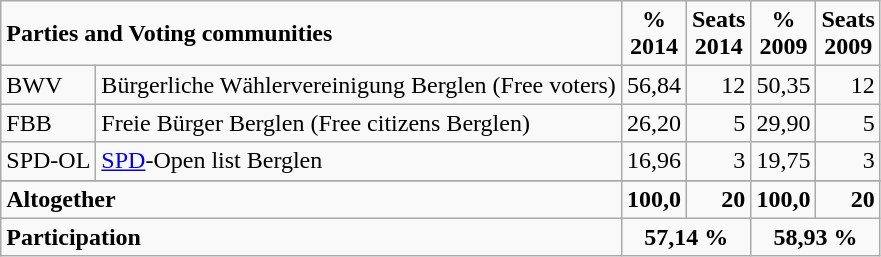<table class="wikitable">
<tr -- class="hintergrundfarbe5">
<td colspan="2"><strong>Parties and Voting communities</strong></td>
<td align="center"><strong>%<br>2014</strong></td>
<td align="center"><strong>Seats<br>2014</strong></td>
<td align="center"><strong>%<br>2009</strong></td>
<td align="Center"><strong>Seats<br>2009</strong><br></td>
</tr>
<tr --->
<td>BWV</td>
<td Freie Wähler Landesverband Baden-Württemberg>Bürgerliche Wählervereinigung Berglen (Free voters)</td>
<td align="right">56,84</td>
<td align="right">12</td>
<td align="right">50,35</td>
<td align="right">12</td>
</tr>
<tr --->
<td>FBB</td>
<td>Freie Bürger Berglen (Free citizens Berglen)</td>
<td align="right">26,20</td>
<td align="right">5</td>
<td align="right">29,90</td>
<td align="right">5</td>
</tr>
<tr --->
<td>SPD-OL</td>
<td><a href='#'>SPD</a>-Open list Berglen</td>
<td align="right">16,96</td>
<td align="right">3</td>
<td align="right">19,75</td>
<td align="right">3</td>
</tr>
<tr --->
</tr>
<tr -- class="hintergrundfarbe5">
<td colspan="2"><strong>Altogether</strong></td>
<td align="right"><strong>100,0</strong></td>
<td align="right"><strong>20</strong></td>
<td align="right"><strong>100,0</strong></td>
<td align="right"><strong>20</strong></td>
</tr>
<tr -- class="hintergrundfarbe5">
<td colspan="2"><strong>Participation</strong></td>
<td colspan="2" align="center"><strong>57,14 %</strong></td>
<td colspan="2" align="center"><strong>58,93 %</strong></td>
</tr>
</table>
